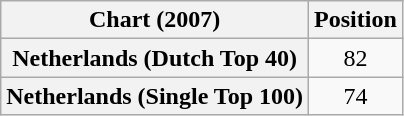<table class="wikitable sortable plainrowheaders">
<tr>
<th>Chart (2007)</th>
<th>Position</th>
</tr>
<tr>
<th scope="row">Netherlands (Dutch Top 40)</th>
<td style="text-align:center;">82</td>
</tr>
<tr>
<th scope="row">Netherlands (Single Top 100)</th>
<td style="text-align:center;">74</td>
</tr>
</table>
